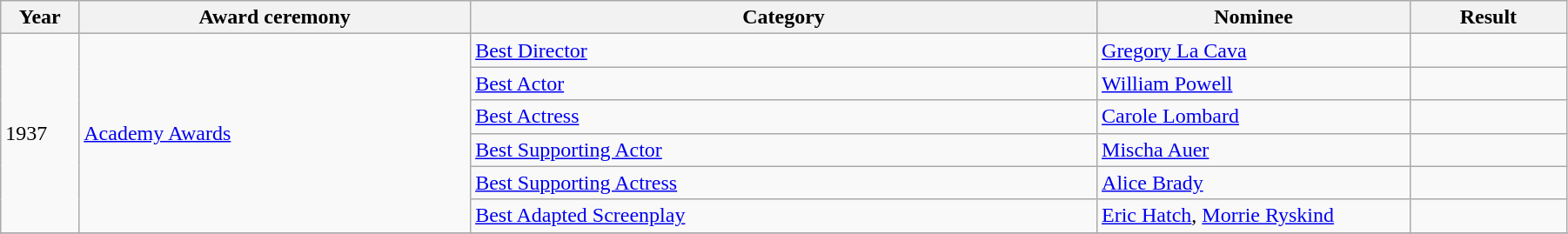<table class="wikitable" width="95%">
<tr>
<th width="5%">Year</th>
<th width="25%">Award ceremony</th>
<th width="40%">Category</th>
<th width="20%">Nominee</th>
<th width="10%">Result</th>
</tr>
<tr>
<td rowspan="6">1937</td>
<td rowspan="6"><a href='#'>Academy Awards</a></td>
<td><a href='#'>Best Director</a></td>
<td><a href='#'>Gregory La Cava</a></td>
<td></td>
</tr>
<tr>
<td><a href='#'>Best Actor</a></td>
<td><a href='#'>William Powell</a></td>
<td></td>
</tr>
<tr>
<td><a href='#'>Best Actress</a></td>
<td><a href='#'>Carole Lombard</a></td>
<td></td>
</tr>
<tr>
<td><a href='#'>Best Supporting Actor</a></td>
<td><a href='#'>Mischa Auer</a></td>
<td></td>
</tr>
<tr>
<td><a href='#'>Best Supporting Actress</a></td>
<td><a href='#'>Alice Brady</a></td>
<td></td>
</tr>
<tr>
<td><a href='#'>Best Adapted Screenplay</a></td>
<td><a href='#'>Eric Hatch</a>, <a href='#'>Morrie Ryskind</a></td>
<td></td>
</tr>
<tr>
</tr>
</table>
